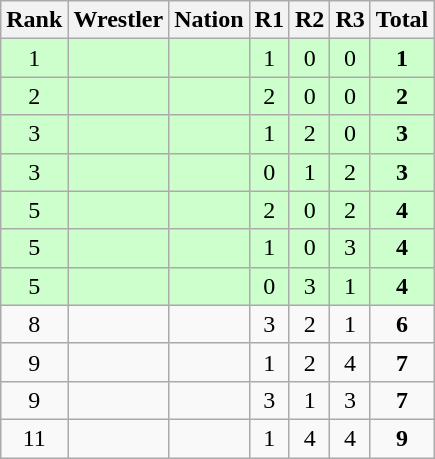<table class="wikitable sortable" style="text-align:center;">
<tr>
<th>Rank</th>
<th>Wrestler</th>
<th>Nation</th>
<th>R1</th>
<th>R2</th>
<th>R3</th>
<th>Total</th>
</tr>
<tr style="background:#cfc;">
<td>1</td>
<td align=left></td>
<td align=left></td>
<td>1</td>
<td>0</td>
<td>0</td>
<td><strong>1</strong></td>
</tr>
<tr style="background:#cfc;">
<td>2</td>
<td align=left></td>
<td align=left></td>
<td>2</td>
<td>0</td>
<td>0</td>
<td><strong>2</strong></td>
</tr>
<tr style="background:#cfc;">
<td>3</td>
<td align=left></td>
<td align=left></td>
<td>1</td>
<td>2</td>
<td>0</td>
<td><strong>3</strong></td>
</tr>
<tr style="background:#cfc;">
<td>3</td>
<td align=left></td>
<td align=left></td>
<td>0</td>
<td>1</td>
<td>2</td>
<td><strong>3</strong></td>
</tr>
<tr style="background:#cfc;">
<td>5</td>
<td align=left></td>
<td align=left></td>
<td>2</td>
<td>0</td>
<td>2</td>
<td><strong>4</strong></td>
</tr>
<tr style="background:#cfc;">
<td>5</td>
<td align=left></td>
<td align=left></td>
<td>1</td>
<td>0</td>
<td>3</td>
<td><strong>4</strong></td>
</tr>
<tr style="background:#cfc;">
<td>5</td>
<td align=left></td>
<td align=left></td>
<td>0</td>
<td>3</td>
<td>1</td>
<td><strong>4</strong></td>
</tr>
<tr>
<td>8</td>
<td align=left></td>
<td align=left></td>
<td>3</td>
<td>2</td>
<td>1</td>
<td><strong>6</strong></td>
</tr>
<tr>
<td>9</td>
<td align=left></td>
<td align=left></td>
<td>1</td>
<td>2</td>
<td>4</td>
<td><strong>7</strong></td>
</tr>
<tr>
<td>9</td>
<td align=left></td>
<td align=left></td>
<td>3</td>
<td>1</td>
<td>3</td>
<td><strong>7</strong></td>
</tr>
<tr>
<td>11</td>
<td align=left></td>
<td align=left></td>
<td>1</td>
<td>4</td>
<td>4</td>
<td><strong>9</strong></td>
</tr>
</table>
